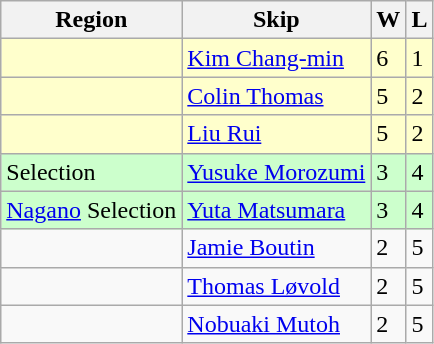<table class=wikitable>
<tr>
<th>Region</th>
<th>Skip</th>
<th>W</th>
<th>L</th>
</tr>
<tr bgcolor=#ffffcc>
<td></td>
<td><a href='#'>Kim Chang-min</a></td>
<td>6</td>
<td>1</td>
</tr>
<tr bgcolor=#ffffcc>
<td></td>
<td><a href='#'>Colin Thomas</a></td>
<td>5</td>
<td>2</td>
</tr>
<tr bgcolor=#ffffcc>
<td></td>
<td><a href='#'>Liu Rui</a></td>
<td>5</td>
<td>2</td>
</tr>
<tr bgcolor=#ccffcc>
<td> Selection</td>
<td><a href='#'>Yusuke Morozumi</a></td>
<td>3</td>
<td>4</td>
</tr>
<tr bgcolor=#ccffcc>
<td> <a href='#'>Nagano</a> Selection</td>
<td><a href='#'>Yuta Matsumara</a></td>
<td>3</td>
<td>4</td>
</tr>
<tr>
<td></td>
<td><a href='#'>Jamie Boutin</a></td>
<td>2</td>
<td>5</td>
</tr>
<tr>
<td></td>
<td><a href='#'>Thomas Løvold</a></td>
<td>2</td>
<td>5</td>
</tr>
<tr>
<td></td>
<td><a href='#'>Nobuaki Mutoh</a></td>
<td>2</td>
<td>5</td>
</tr>
</table>
